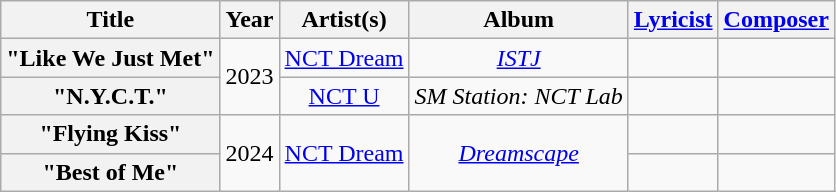<table class="wikitable plainrowheaders" style="text-align:center">
<tr>
<th scope="col">Title</th>
<th scope="col">Year</th>
<th scope="col">Artist(s)</th>
<th scope="col">Album</th>
<th scope="col"><a href='#'>Lyricist</a></th>
<th scope="col"><a href='#'>Composer</a></th>
</tr>
<tr>
<th scope="row">"Like We Just Met"</th>
<td rowspan="2">2023</td>
<td><a href='#'>NCT Dream</a></td>
<td><em><a href='#'>ISTJ</a></em></td>
<td></td>
<td></td>
</tr>
<tr>
<th scope="row">"N.Y.C.T."</th>
<td><a href='#'>NCT U</a></td>
<td><em>SM Station: NCT Lab</em></td>
<td></td>
<td></td>
</tr>
<tr>
<th scope="row">"Flying Kiss"</th>
<td rowspan="2">2024</td>
<td rowspan="2"><a href='#'>NCT Dream</a></td>
<td rowspan="2"><em><a href='#'>Dreamscape</a></em></td>
<td></td>
<td></td>
</tr>
<tr>
<th scope="row">"Best of Me"</th>
<td></td>
<td></td>
</tr>
</table>
